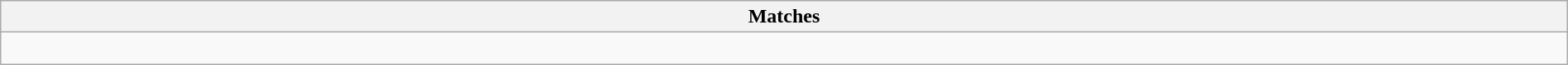<table class="wikitable collapsible collapsed" style="width:100%;">
<tr>
<th>Matches</th>
</tr>
<tr>
<td><br></td>
</tr>
</table>
